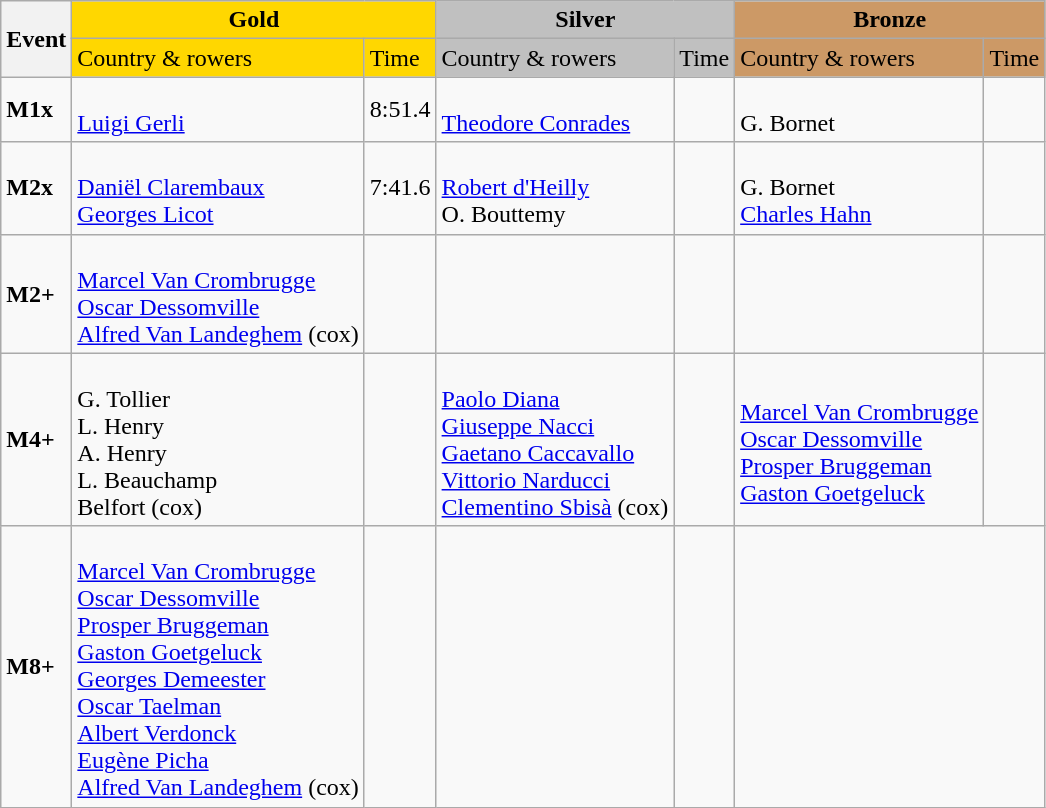<table class="wikitable">
<tr>
<th rowspan="2">Event</th>
<th colspan="2" style="background:gold;">Gold</th>
<th colspan="2" style="background:silver;">Silver</th>
<th colspan="2" style="background:#c96;">Bronze</th>
</tr>
<tr>
<td style="background:gold;">Country & rowers</td>
<td style="background:gold;">Time</td>
<td style="background:silver;">Country & rowers</td>
<td style="background:silver;">Time</td>
<td style="background:#c96;">Country & rowers</td>
<td style="background:#c96;">Time</td>
</tr>
<tr>
<td><strong>M1x</strong></td>
<td> <br> <a href='#'>Luigi Gerli</a></td>
<td>8:51.4</td>
<td> <br> <a href='#'>Theodore Conrades</a></td>
<td></td>
<td> <br> G. Bornet</td>
<td></td>
</tr>
<tr>
<td><strong>M2x</strong></td>
<td> <br> <a href='#'>Daniël Clarembaux</a> <br> <a href='#'>Georges Licot</a></td>
<td>7:41.6</td>
<td> <br> <a href='#'>Robert d'Heilly</a> <br> O. Bouttemy</td>
<td></td>
<td> <br> G. Bornet <br> <a href='#'>Charles Hahn</a></td>
<td></td>
</tr>
<tr>
<td><strong>M2+</strong></td>
<td> <br> <a href='#'>Marcel Van Crombrugge</a> <br> <a href='#'>Oscar Dessomville</a> <br> <a href='#'>Alfred Van Landeghem</a> (cox)</td>
<td></td>
<td></td>
<td></td>
<td></td>
<td></td>
</tr>
<tr>
<td><strong>M4+</strong></td>
<td> <br> G. Tollier <br> L. Henry <br> A. Henry <br> L. Beauchamp <br> Belfort (cox)</td>
<td></td>
<td> <br> <a href='#'>Paolo Diana</a> <br> <a href='#'>Giuseppe Nacci</a> <br> <a href='#'>Gaetano Caccavallo</a> <br> <a href='#'>Vittorio Narducci</a> <br> <a href='#'>Clementino Sbisà</a> (cox)</td>
<td></td>
<td> <br> <a href='#'>Marcel Van Crombrugge</a> <br> <a href='#'>Oscar Dessomville</a> <br> <a href='#'>Prosper Bruggeman</a> <br> <a href='#'>Gaston Goetgeluck</a></td>
<td></td>
</tr>
<tr>
<td><strong>M8+</strong></td>
<td> <br> <a href='#'>Marcel Van Crombrugge</a> <br> <a href='#'>Oscar Dessomville</a> <br> <a href='#'>Prosper Bruggeman</a> <br> <a href='#'>Gaston Goetgeluck</a> <br> <a href='#'>Georges Demeester</a> <br> <a href='#'>Oscar Taelman</a> <br> <a href='#'>Albert Verdonck</a> <br> <a href='#'>Eugène Picha</a> <br> <a href='#'>Alfred Van Landeghem</a> (cox)</td>
<td></td>
<td></td>
<td></td>
<td colspan=2></td>
</tr>
</table>
